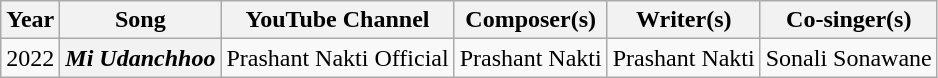<table class="wikitable sortable plainrowheaders">
<tr>
<th scope="col">Year</th>
<th scope="col">Song</th>
<th scope="col">YouTube Channel</th>
<th scope="col">Composer(s)</th>
<th scope="col">Writer(s)</th>
<th scope="col">Co-singer(s)</th>
</tr>
<tr>
<td>2022</td>
<th><em> Mi Udanchhoo</em></th>
<td>Prashant Nakti Official</td>
<td>Prashant Nakti</td>
<td>Prashant Nakti</td>
<td>Sonali Sonawane</td>
</tr>
</table>
